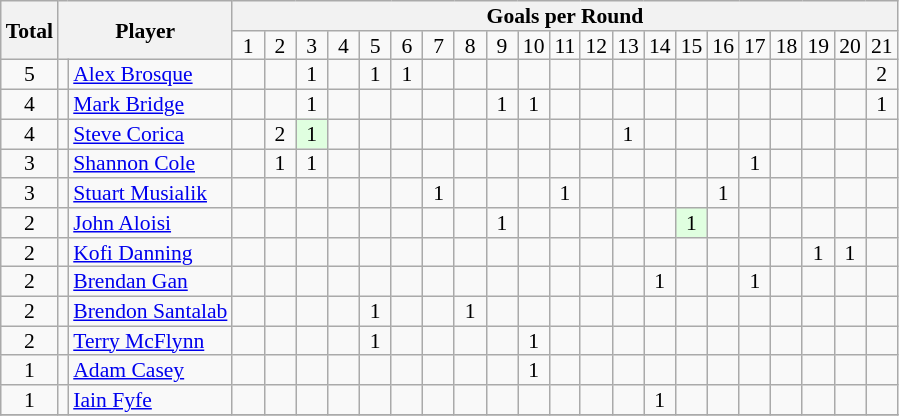<table class="wikitable" style="text-align:center; line-height: 90%; font-size:90%;">
<tr>
<th rowspan="2">Total</th>
<th rowspan="2" colspan="2">Player</th>
<th colspan="21">Goals per Round</th>
</tr>
<tr>
<td> 1 </td>
<td> 2 </td>
<td> 3 </td>
<td> 4 </td>
<td> 5 </td>
<td> 6 </td>
<td> 7 </td>
<td> 8 </td>
<td> 9 </td>
<td>10</td>
<td>11</td>
<td>12</td>
<td>13</td>
<td>14</td>
<td>15</td>
<td>16</td>
<td>17</td>
<td>18</td>
<td>19</td>
<td>20</td>
<td>21</td>
</tr>
<tr>
<td>5</td>
<td></td>
<td style="text-align:left;"><a href='#'>Alex Brosque</a></td>
<td></td>
<td></td>
<td>1</td>
<td></td>
<td>1</td>
<td>1</td>
<td></td>
<td></td>
<td></td>
<td></td>
<td></td>
<td></td>
<td></td>
<td></td>
<td></td>
<td></td>
<td></td>
<td></td>
<td></td>
<td></td>
<td>2</td>
</tr>
<tr>
<td>4</td>
<td></td>
<td style="text-align:left;"><a href='#'>Mark Bridge</a></td>
<td></td>
<td></td>
<td>1</td>
<td></td>
<td></td>
<td></td>
<td></td>
<td></td>
<td>1</td>
<td>1</td>
<td></td>
<td></td>
<td></td>
<td></td>
<td></td>
<td></td>
<td></td>
<td></td>
<td></td>
<td></td>
<td>1</td>
</tr>
<tr>
<td>4</td>
<td></td>
<td style="text-align:left;"><a href='#'>Steve Corica</a></td>
<td></td>
<td>2</td>
<td style="background:#e0ffe0;">1</td>
<td></td>
<td></td>
<td></td>
<td></td>
<td></td>
<td></td>
<td></td>
<td></td>
<td></td>
<td>1</td>
<td></td>
<td></td>
<td></td>
<td></td>
<td></td>
<td></td>
<td></td>
<td></td>
</tr>
<tr>
<td>3</td>
<td></td>
<td style="text-align:left;"><a href='#'>Shannon Cole</a></td>
<td></td>
<td>1</td>
<td>1</td>
<td></td>
<td></td>
<td></td>
<td></td>
<td></td>
<td></td>
<td></td>
<td></td>
<td></td>
<td></td>
<td></td>
<td></td>
<td></td>
<td>1</td>
<td></td>
<td></td>
<td></td>
<td></td>
</tr>
<tr>
<td>3</td>
<td></td>
<td style="text-align:left;"><a href='#'>Stuart Musialik</a></td>
<td></td>
<td></td>
<td></td>
<td></td>
<td></td>
<td></td>
<td>1</td>
<td></td>
<td></td>
<td></td>
<td>1</td>
<td></td>
<td></td>
<td></td>
<td></td>
<td>1</td>
<td></td>
<td></td>
<td></td>
<td></td>
<td></td>
</tr>
<tr>
<td>2</td>
<td></td>
<td style="text-align:left;"><a href='#'>John Aloisi</a></td>
<td></td>
<td></td>
<td></td>
<td></td>
<td></td>
<td></td>
<td></td>
<td></td>
<td>1</td>
<td></td>
<td></td>
<td></td>
<td></td>
<td></td>
<td style="background:#e0ffe0;">1</td>
<td></td>
<td></td>
<td></td>
<td></td>
<td></td>
<td></td>
</tr>
<tr>
<td>2</td>
<td></td>
<td style="text-align:left;"><a href='#'>Kofi Danning</a></td>
<td></td>
<td></td>
<td></td>
<td></td>
<td></td>
<td></td>
<td></td>
<td></td>
<td></td>
<td></td>
<td></td>
<td></td>
<td></td>
<td></td>
<td></td>
<td></td>
<td></td>
<td></td>
<td>1</td>
<td>1</td>
<td></td>
</tr>
<tr>
<td>2</td>
<td></td>
<td style="text-align:left;"><a href='#'>Brendan Gan</a></td>
<td></td>
<td></td>
<td></td>
<td></td>
<td></td>
<td></td>
<td></td>
<td></td>
<td></td>
<td></td>
<td></td>
<td></td>
<td></td>
<td>1</td>
<td></td>
<td></td>
<td>1</td>
<td></td>
<td></td>
<td></td>
<td></td>
</tr>
<tr>
<td>2</td>
<td></td>
<td style="text-align:left;"><a href='#'>Brendon Santalab</a></td>
<td></td>
<td></td>
<td></td>
<td></td>
<td>1</td>
<td></td>
<td></td>
<td>1</td>
<td></td>
<td></td>
<td></td>
<td></td>
<td></td>
<td></td>
<td></td>
<td></td>
<td></td>
<td></td>
<td></td>
<td></td>
<td></td>
</tr>
<tr>
<td>2</td>
<td></td>
<td style="text-align:left;"><a href='#'>Terry McFlynn</a></td>
<td></td>
<td></td>
<td></td>
<td></td>
<td>1</td>
<td></td>
<td></td>
<td></td>
<td></td>
<td>1</td>
<td></td>
<td></td>
<td></td>
<td></td>
<td></td>
<td></td>
<td></td>
<td></td>
<td></td>
<td></td>
<td></td>
</tr>
<tr>
<td>1</td>
<td></td>
<td style="text-align:left;"><a href='#'>Adam Casey</a></td>
<td></td>
<td></td>
<td></td>
<td></td>
<td></td>
<td></td>
<td></td>
<td></td>
<td></td>
<td>1</td>
<td></td>
<td></td>
<td></td>
<td></td>
<td></td>
<td></td>
<td></td>
<td></td>
<td></td>
<td></td>
<td></td>
</tr>
<tr>
<td>1</td>
<td></td>
<td style="text-align:left;"><a href='#'>Iain Fyfe</a></td>
<td></td>
<td></td>
<td></td>
<td></td>
<td></td>
<td></td>
<td></td>
<td></td>
<td></td>
<td></td>
<td></td>
<td></td>
<td></td>
<td>1</td>
<td></td>
<td></td>
<td></td>
<td></td>
<td></td>
<td></td>
<td></td>
</tr>
<tr>
</tr>
</table>
